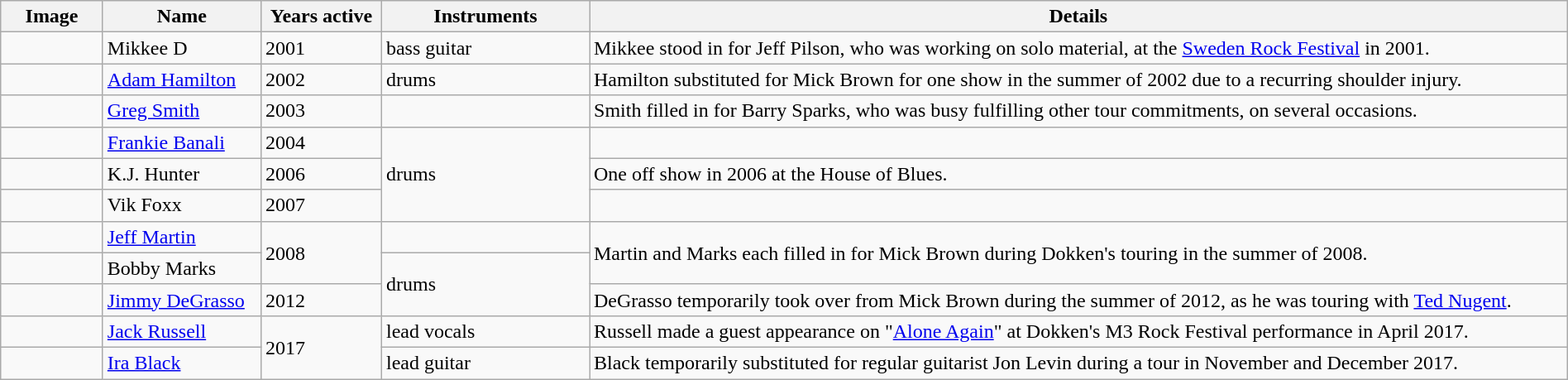<table class="wikitable" border="1" width=100%>
<tr>
<th width="75">Image</th>
<th width="120">Name</th>
<th width="90">Years active</th>
<th width="160">Instruments</th>
<th>Details</th>
</tr>
<tr>
<td></td>
<td>Mikkee D</td>
<td>2001</td>
<td>bass guitar</td>
<td>Mikkee stood in for Jeff Pilson, who was working on solo material, at the <a href='#'>Sweden Rock Festival</a> in 2001.</td>
</tr>
<tr>
<td></td>
<td><a href='#'>Adam Hamilton</a></td>
<td>2002</td>
<td>drums</td>
<td>Hamilton substituted for Mick Brown for one show in the summer of 2002 due to a recurring shoulder injury.</td>
</tr>
<tr>
<td></td>
<td><a href='#'>Greg Smith</a></td>
<td>2003</td>
<td></td>
<td>Smith filled in for Barry Sparks, who was busy fulfilling other tour commitments, on several occasions.</td>
</tr>
<tr>
<td></td>
<td><a href='#'>Frankie Banali</a></td>
<td>2004</td>
<td Rowspan="3">drums</td>
<td></td>
</tr>
<tr>
<td></td>
<td>K.J. Hunter</td>
<td>2006</td>
<td>One off show in 2006 at the House of Blues.</td>
</tr>
<tr>
<td></td>
<td>Vik Foxx</td>
<td>2007</td>
<td></td>
</tr>
<tr>
<td></td>
<td><a href='#'>Jeff Martin</a></td>
<td rowspan="2">2008</td>
<td></td>
<td rowspan="2">Martin and Marks each filled in for Mick Brown during Dokken's touring in the summer of 2008.</td>
</tr>
<tr>
<td></td>
<td>Bobby Marks</td>
<td rowspan="2">drums</td>
</tr>
<tr>
<td></td>
<td><a href='#'>Jimmy DeGrasso</a></td>
<td>2012</td>
<td>DeGrasso temporarily took over from Mick Brown during the summer of 2012, as he was touring with <a href='#'>Ted Nugent</a>.</td>
</tr>
<tr>
<td></td>
<td><a href='#'>Jack Russell</a></td>
<td rowspan="2">2017</td>
<td>lead vocals</td>
<td>Russell made a guest appearance on "<a href='#'>Alone Again</a>" at Dokken's M3 Rock Festival performance in April 2017.</td>
</tr>
<tr>
<td></td>
<td><a href='#'>Ira Black</a></td>
<td>lead guitar</td>
<td>Black temporarily substituted for regular guitarist Jon Levin during a tour in November and December 2017.</td>
</tr>
</table>
